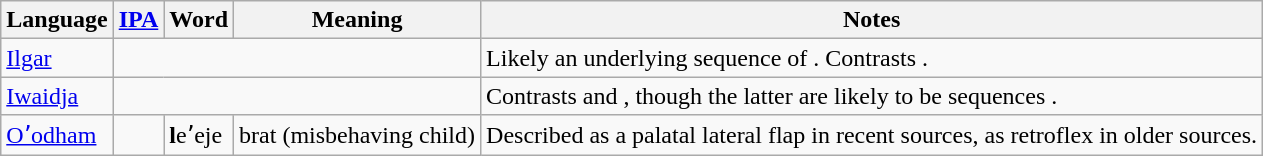<table class="wikitable">
<tr>
<th>Language</th>
<th><a href='#'>IPA</a></th>
<th>Word</th>
<th>Meaning</th>
<th>Notes</th>
</tr>
<tr>
<td><a href='#'>Ilgar</a></td>
<td colspan="3"></td>
<td>Likely an underlying sequence of . Contrasts .</td>
</tr>
<tr>
<td><a href='#'>Iwaidja</a></td>
<td colspan="3"></td>
<td>Contrasts  and , though the latter are likely to be sequences .</td>
</tr>
<tr>
<td><a href='#'>Oʼodham</a></td>
<td></td>
<td><strong>l</strong>eʼeje</td>
<td>brat (misbehaving child)</td>
<td>Described as a palatal lateral flap in recent sources, as retroflex in older sources.</td>
</tr>
</table>
